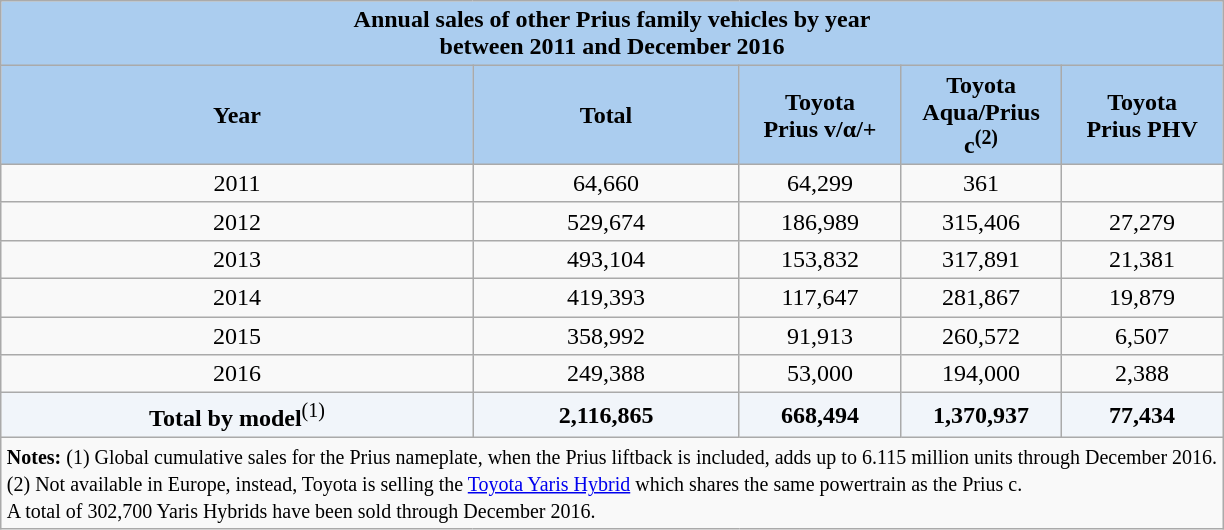<table class="wikitable" style="margin: 1em auto 1em auto">
<tr>
<th colspan="5" style="text-align:center; background:#abcdef;">Annual sales of other Prius family vehicles by year<br> between 2011 and December 2016</th>
</tr>
<tr>
<th style="background:#ABCDEF;">Year</th>
<th style="background:#ABCDEF;">Total</th>
<th style="background:#abcdef; width:100px;">Toyota<br>Prius v/α/+</th>
<th style="background:#abcdef; width:100px;">Toyota<br>Aqua/Prius c<sup>(2)</sup></th>
<th style="background:#abcdef; width:100px;">Toyota<br>Prius PHV</th>
</tr>
<tr align=center>
<td>2011</td>
<td>64,660</td>
<td>64,299</td>
<td>361</td>
<td> </td>
</tr>
<tr align=center>
<td>2012</td>
<td>529,674</td>
<td>186,989</td>
<td>315,406</td>
<td>27,279</td>
</tr>
<tr align=center>
<td>2013</td>
<td>493,104</td>
<td>153,832</td>
<td>317,891</td>
<td>21,381</td>
</tr>
<tr align=center>
<td>2014</td>
<td>419,393</td>
<td>117,647</td>
<td>281,867</td>
<td>19,879</td>
</tr>
<tr align=center>
<td>2015</td>
<td>358,992</td>
<td>91,913</td>
<td>260,572</td>
<td>6,507</td>
</tr>
<tr align=center>
<td>2016</td>
<td>249,388</td>
<td>53,000</td>
<td>194,000</td>
<td>2,388</td>
</tr>
<tr align=center>
<td style="background:#f1f5fa;"><strong>Total by model</strong><sup>(1)</sup></td>
<td style="background:#f1f5fa;"><strong>2,116,865</strong></td>
<td style="background:#f1f5fa;"><strong>668,494</strong></td>
<td style="background:#f1f5fa;"><strong>1,370,937</strong></td>
<td style="background:#f1f5fa;"><strong>77,434</strong><br></td>
</tr>
<tr align=left>
<td colspan="5"><small><strong>Notes:</strong> (1) Global cumulative sales for the Prius nameplate, when the Prius liftback is included, adds up to 6.115 million units through December 2016.<br> (2) Not available in Europe, instead, Toyota is selling the <a href='#'>Toyota Yaris Hybrid</a> which shares the same powertrain as the Prius c.<br> A total of 302,700 Yaris Hybrids have been sold through December 2016.</small></td>
</tr>
</table>
